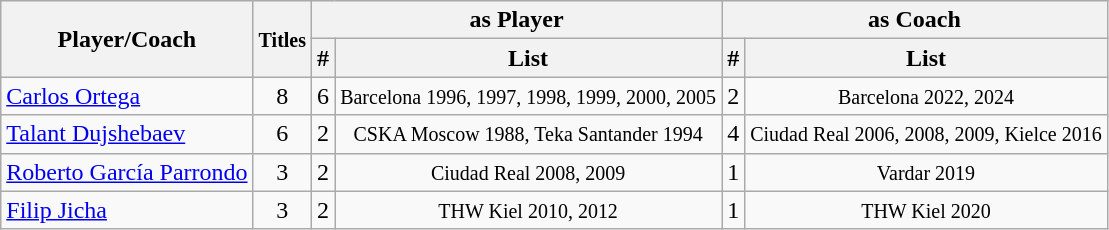<table class="wikitable sortable" style="border:1px solid #AAAAAA">
<tr bgcolor="#EFEFEF">
<th rowspan=2>Player/Coach</th>
<th rowspan=2><small>Titles</small></th>
<th colspan=2>as Player</th>
<th colspan=2>as Coach</th>
</tr>
<tr>
<th>#</th>
<th>List</th>
<th>#</th>
<th>List</th>
</tr>
<tr align="center">
<td align="left"> <a href='#'>Carlos Ortega</a></td>
<td>8</td>
<td>6</td>
<td><small>Barcelona 1996, 1997, 1998, 1999, 2000, 2005</small></td>
<td>2</td>
<td><small>Barcelona 2022, 2024</small></td>
</tr>
<tr align="center">
<td align="left"> <a href='#'>Talant Dujshebaev</a></td>
<td>6</td>
<td>2</td>
<td><small>CSKA Moscow 1988, Teka Santander 1994</small></td>
<td>4</td>
<td><small>Ciudad Real 2006, 2008, 2009, Kielce 2016</small></td>
</tr>
<tr align="center">
<td align="left"> <a href='#'>Roberto García Parrondo</a></td>
<td>3</td>
<td>2</td>
<td><small>Ciudad Real 2008, 2009</small></td>
<td>1</td>
<td><small>Vardar 2019</small></td>
</tr>
<tr align="center">
<td align="left"> <a href='#'>Filip Jicha</a></td>
<td>3</td>
<td>2</td>
<td><small>THW Kiel 2010, 2012</small></td>
<td>1</td>
<td><small>THW Kiel 2020</small></td>
</tr>
</table>
